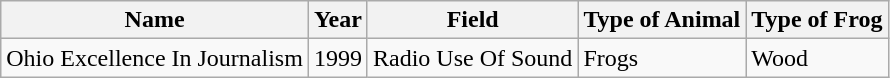<table class="wikitable">
<tr>
<th>Name</th>
<th>Year</th>
<th>Field</th>
<th>Type of Animal</th>
<th>Type of Frog</th>
</tr>
<tr>
<td>Ohio Excellence In Journalism</td>
<td>1999</td>
<td>Radio Use Of Sound</td>
<td>Frogs</td>
<td>Wood</td>
</tr>
</table>
